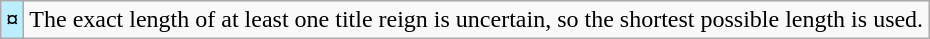<table class="wikitable">
<tr>
<th style="background-color:#bbeeff">¤</th>
<td>The exact length of at least one title reign is uncertain, so the shortest possible length is used.</td>
</tr>
</table>
